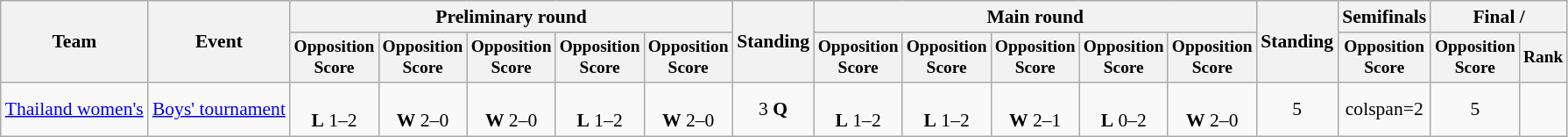<table class=wikitable style=font-size:90%;text-align:center>
<tr>
<th rowspan=2>Team</th>
<th rowspan=2>Event</th>
<th colspan=5>Preliminary round</th>
<th rowspan=2>Standing</th>
<th colspan=5>Main round</th>
<th rowspan=2>Standing</th>
<th>Semifinals</th>
<th colspan=2>Final / </th>
</tr>
<tr style="font-size:90%">
<th>Opposition<br>Score</th>
<th>Opposition<br>Score</th>
<th>Opposition<br>Score</th>
<th>Opposition<br>Score</th>
<th>Opposition<br>Score</th>
<th>Opposition<br>Score</th>
<th>Opposition<br>Score</th>
<th>Opposition<br>Score</th>
<th>Opposition<br>Score</th>
<th>Opposition<br>Score</th>
<th>Opposition<br>Score</th>
<th>Opposition<br>Score</th>
<th>Rank</th>
</tr>
<tr align=center>
<td align=left><a href='#'>Thailand women's</a></td>
<td align=left><a href='#'>Boys' tournament</a></td>
<td> <br> <strong>L</strong> 1–2</td>
<td> <br> <strong>W</strong> 2–0</td>
<td> <br> <strong>W</strong> 2–0</td>
<td> <br> <strong>L</strong> 1–2</td>
<td> <br> <strong>W</strong> 2–0</td>
<td>3 <strong>Q</strong></td>
<td> <br> <strong>L</strong> 1–2</td>
<td> <br> <strong>L</strong> 1–2</td>
<td> <br> <strong>W</strong> 2–1</td>
<td> <br> <strong>L</strong> 0–2</td>
<td> <br> <strong>W</strong> 2–0</td>
<td>5</td>
<td>colspan=2 </td>
<td>5</td>
</tr>
</table>
